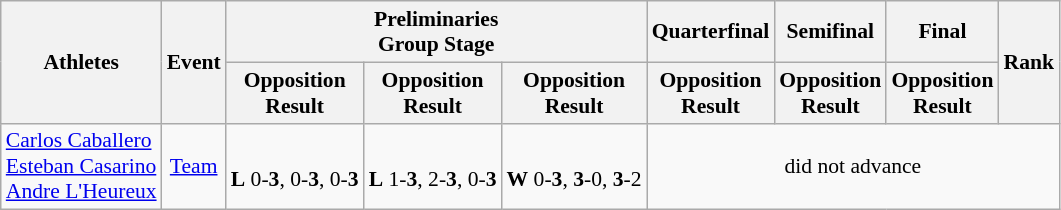<table class="wikitable" border="1" style="font-size:90%">
<tr>
<th rowspan=2>Athletes</th>
<th rowspan=2>Event</th>
<th colspan=3>Preliminaries<br>Group Stage</th>
<th>Quarterfinal</th>
<th>Semifinal</th>
<th>Final</th>
<th rowspan=2>Rank</th>
</tr>
<tr>
<th>Opposition<br>Result</th>
<th>Opposition<br>Result</th>
<th>Opposition<br>Result</th>
<th>Opposition<br>Result</th>
<th>Opposition<br>Result</th>
<th>Opposition<br>Result</th>
</tr>
<tr>
<td><a href='#'>Carlos Caballero</a><br><a href='#'>Esteban Casarino</a><br><a href='#'>Andre L'Heureux</a></td>
<td align=center><a href='#'>Team</a></td>
<td><br><strong>L</strong> 0-<strong>3</strong>, 0-<strong>3</strong>, 0-<strong>3</strong></td>
<td><br><strong>L</strong> 1-<strong>3</strong>, 2-<strong>3</strong>, 0-<strong>3</strong></td>
<td><br><strong>W</strong> 0-<strong>3</strong>, <strong>3</strong>-0, <strong>3</strong>-2</td>
<td align="center" colspan="7">did not advance</td>
</tr>
</table>
